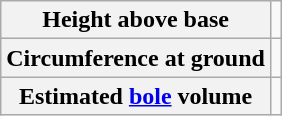<table class=wikitable>
<tr>
<th>Height above base</th>
<td></td>
</tr>
<tr>
<th>Circumference at ground</th>
<td></td>
</tr>
<tr>
<th>Estimated <a href='#'>bole</a> volume</th>
<td></td>
</tr>
</table>
